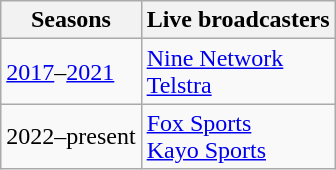<table class="wikitable collapsible">
<tr>
<th>Seasons</th>
<th>Live broadcasters</th>
</tr>
<tr>
<td><a href='#'>2017</a>–<a href='#'>2021</a></td>
<td><a href='#'>Nine Network</a><br><a href='#'>Telstra</a></td>
</tr>
<tr>
<td>2022–present</td>
<td><a href='#'>Fox Sports</a><br><a href='#'>Kayo Sports</a></td>
</tr>
</table>
